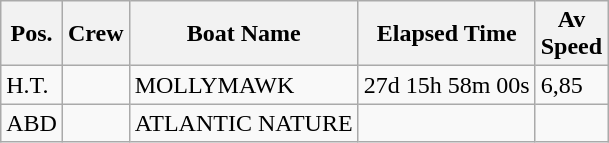<table class="wikitable sortable">
<tr>
<th>Pos.</th>
<th>Crew</th>
<th>Boat Name</th>
<th>Elapsed Time</th>
<th>Av<br>Speed</th>
</tr>
<tr>
<td>H.T.</td>
<td><br></td>
<td>MOLLYMAWK</td>
<td>27d 15h 58m 00s</td>
<td>6,85</td>
</tr>
<tr>
<td>ABD</td>
<td><br></td>
<td>ATLANTIC NATURE</td>
<td></td>
<td></td>
</tr>
</table>
